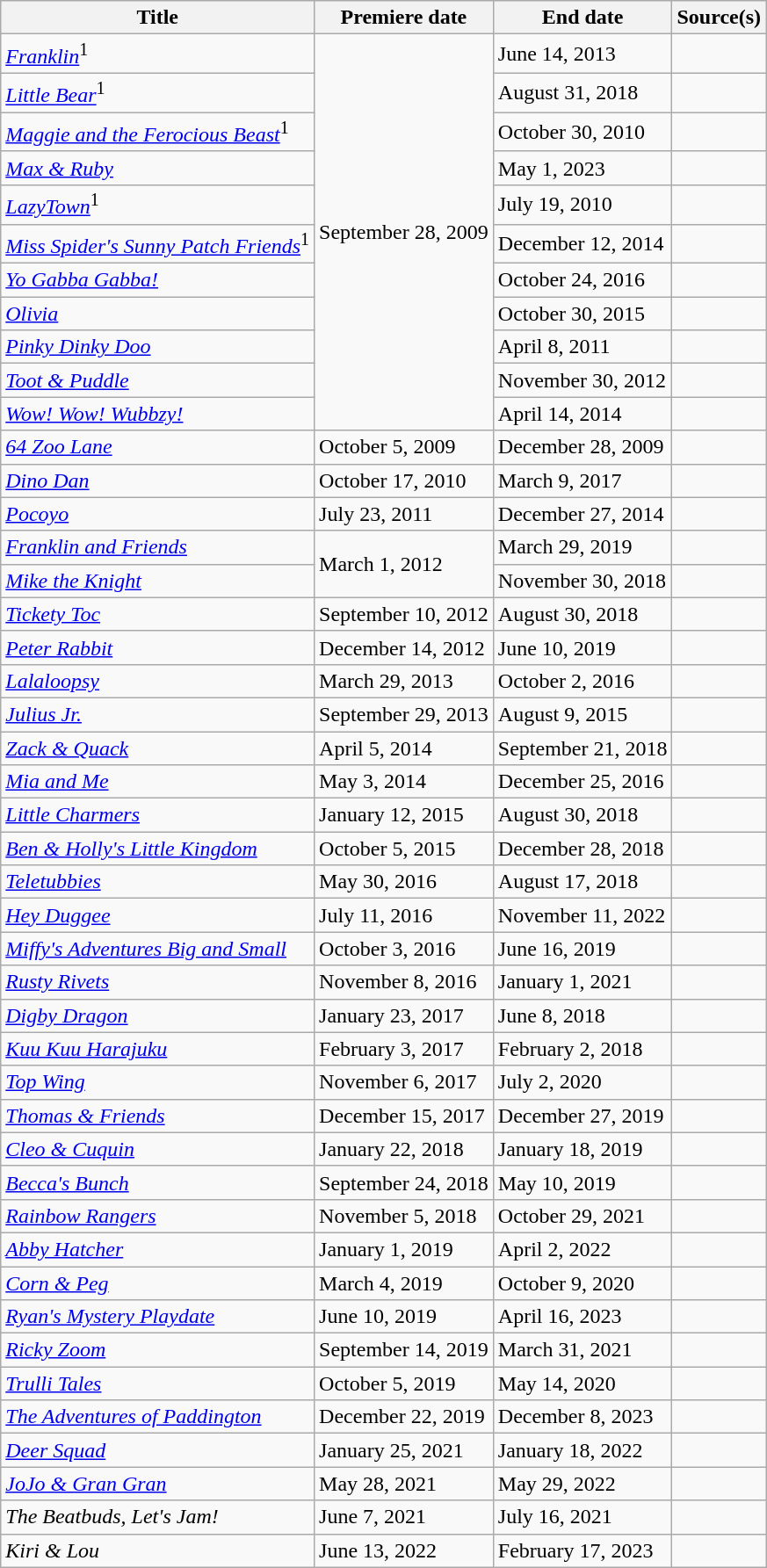<table class="wikitable sortable">
<tr>
<th>Title</th>
<th>Premiere date</th>
<th>End date</th>
<th>Source(s)</th>
</tr>
<tr>
<td><em><a href='#'>Franklin</a></em><sup>1</sup></td>
<td rowspan=11>September 28, 2009</td>
<td>June 14, 2013</td>
<td></td>
</tr>
<tr>
<td><em><a href='#'>Little Bear</a></em><sup>1</sup></td>
<td>August 31, 2018</td>
<td></td>
</tr>
<tr>
<td><em><a href='#'>Maggie and the Ferocious Beast</a></em><sup>1</sup></td>
<td>October 30, 2010</td>
<td></td>
</tr>
<tr>
<td><em><a href='#'>Max & Ruby</a></em></td>
<td>May 1, 2023</td>
<td></td>
</tr>
<tr>
<td><em><a href='#'>LazyTown</a></em><sup>1</sup></td>
<td>July 19, 2010</td>
<td></td>
</tr>
<tr>
<td><em><a href='#'>Miss Spider's Sunny Patch Friends</a></em><sup>1</sup></td>
<td>December 12, 2014</td>
<td></td>
</tr>
<tr>
<td><em><a href='#'>Yo Gabba Gabba!</a></em></td>
<td>October 24, 2016</td>
<td></td>
</tr>
<tr>
<td><em><a href='#'>Olivia</a></em></td>
<td>October 30, 2015</td>
<td></td>
</tr>
<tr>
<td><em><a href='#'>Pinky Dinky Doo</a></em></td>
<td>April 8, 2011</td>
<td></td>
</tr>
<tr>
<td><em><a href='#'>Toot & Puddle</a></em></td>
<td>November 30, 2012</td>
<td></td>
</tr>
<tr>
<td><em><a href='#'>Wow! Wow! Wubbzy!</a></em></td>
<td>April 14, 2014</td>
<td></td>
</tr>
<tr>
<td><em><a href='#'>64 Zoo Lane</a></em></td>
<td>October 5, 2009</td>
<td>December 28, 2009</td>
<td></td>
</tr>
<tr>
<td><em><a href='#'>Dino Dan</a></em></td>
<td>October 17, 2010</td>
<td>March 9, 2017</td>
<td></td>
</tr>
<tr>
<td><em><a href='#'>Pocoyo</a></em></td>
<td>July 23, 2011</td>
<td>December 27, 2014</td>
<td></td>
</tr>
<tr>
<td><em><a href='#'>Franklin and Friends</a></em></td>
<td rowspan=2>March 1, 2012</td>
<td>March 29, 2019</td>
<td></td>
</tr>
<tr>
<td><em><a href='#'>Mike the Knight</a></em></td>
<td>November 30, 2018</td>
<td></td>
</tr>
<tr>
<td><em><a href='#'>Tickety Toc</a></em></td>
<td>September 10, 2012</td>
<td>August 30, 2018</td>
<td></td>
</tr>
<tr>
<td><em><a href='#'>Peter Rabbit</a></em></td>
<td>December 14, 2012</td>
<td>June 10, 2019</td>
<td></td>
</tr>
<tr>
<td><em><a href='#'>Lalaloopsy</a></em></td>
<td>March 29, 2013</td>
<td>October 2, 2016</td>
<td></td>
</tr>
<tr>
<td><em><a href='#'>Julius Jr.</a></em></td>
<td>September 29, 2013</td>
<td>August 9, 2015</td>
<td></td>
</tr>
<tr>
<td><em><a href='#'>Zack & Quack</a></em></td>
<td>April 5, 2014</td>
<td>September 21, 2018</td>
<td></td>
</tr>
<tr>
<td><em><a href='#'>Mia and Me</a></em></td>
<td>May 3, 2014</td>
<td>December 25, 2016</td>
<td></td>
</tr>
<tr>
<td><em><a href='#'>Little Charmers</a></em></td>
<td>January 12, 2015</td>
<td>August 30, 2018</td>
<td></td>
</tr>
<tr>
<td><em><a href='#'>Ben & Holly's Little Kingdom</a></em></td>
<td>October 5, 2015</td>
<td>December 28, 2018</td>
<td></td>
</tr>
<tr>
<td><em><a href='#'>Teletubbies</a></em></td>
<td>May 30, 2016</td>
<td>August 17, 2018</td>
<td></td>
</tr>
<tr>
<td><em><a href='#'>Hey Duggee</a></em></td>
<td>July 11, 2016</td>
<td>November 11, 2022</td>
<td></td>
</tr>
<tr>
<td><em><a href='#'>Miffy's Adventures Big and Small</a></em></td>
<td>October 3, 2016</td>
<td>June 16, 2019</td>
<td></td>
</tr>
<tr>
<td><em><a href='#'>Rusty Rivets</a></em></td>
<td>November 8, 2016</td>
<td>January 1, 2021</td>
<td></td>
</tr>
<tr>
<td><em><a href='#'>Digby Dragon</a></em></td>
<td>January 23, 2017</td>
<td>June 8, 2018</td>
<td></td>
</tr>
<tr>
<td><em><a href='#'>Kuu Kuu Harajuku</a></em></td>
<td>February 3, 2017</td>
<td>February 2, 2018</td>
<td></td>
</tr>
<tr>
<td><em><a href='#'>Top Wing</a></em></td>
<td>November 6, 2017</td>
<td>July 2, 2020</td>
<td></td>
</tr>
<tr>
<td><em><a href='#'>Thomas & Friends</a></em></td>
<td>December 15, 2017</td>
<td>December 27, 2019</td>
<td></td>
</tr>
<tr>
<td><em><a href='#'>Cleo & Cuquin</a></em></td>
<td>January 22, 2018</td>
<td>January 18, 2019</td>
<td></td>
</tr>
<tr>
<td><em><a href='#'>Becca's Bunch</a></em></td>
<td>September 24, 2018</td>
<td>May 10, 2019</td>
<td></td>
</tr>
<tr>
<td><em><a href='#'>Rainbow Rangers</a></em></td>
<td>November 5, 2018</td>
<td>October 29, 2021</td>
<td></td>
</tr>
<tr>
<td><em><a href='#'>Abby Hatcher</a></em></td>
<td>January 1, 2019</td>
<td>April 2, 2022</td>
<td></td>
</tr>
<tr>
<td><em><a href='#'>Corn & Peg</a></em></td>
<td>March 4, 2019</td>
<td>October 9, 2020</td>
<td></td>
</tr>
<tr>
<td><em><a href='#'>Ryan's Mystery Playdate</a></em></td>
<td>June 10, 2019</td>
<td>April 16, 2023</td>
<td></td>
</tr>
<tr>
<td><em><a href='#'>Ricky Zoom</a></em></td>
<td>September 14, 2019</td>
<td>March 31, 2021</td>
<td></td>
</tr>
<tr>
<td><em><a href='#'>Trulli Tales</a></em></td>
<td>October 5, 2019</td>
<td>May 14, 2020</td>
<td></td>
</tr>
<tr>
<td><em><a href='#'>The Adventures of Paddington</a></em></td>
<td>December 22, 2019</td>
<td>December 8, 2023</td>
<td></td>
</tr>
<tr>
<td><em><a href='#'>Deer Squad</a></em></td>
<td>January 25, 2021</td>
<td>January 18, 2022</td>
<td></td>
</tr>
<tr>
<td><em><a href='#'>JoJo & Gran Gran</a></em></td>
<td>May 28, 2021</td>
<td>May 29, 2022</td>
<td></td>
</tr>
<tr>
<td><em>The Beatbuds, Let's Jam!</em></td>
<td>June 7, 2021</td>
<td>July 16, 2021</td>
<td></td>
</tr>
<tr>
<td><em>Kiri & Lou</em></td>
<td>June 13, 2022</td>
<td>February 17, 2023</td>
<td></td>
</tr>
</table>
